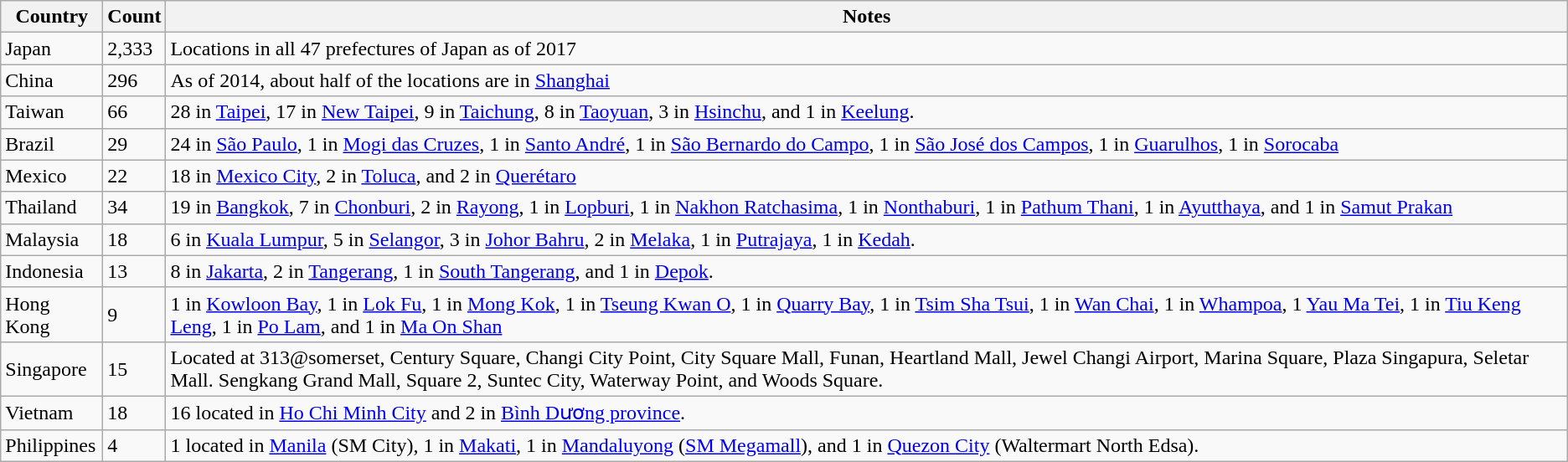<table class="wikitable">
<tr>
<th>Country</th>
<th>Count</th>
<th>Notes</th>
</tr>
<tr>
<td>Japan</td>
<td>2,333</td>
<td>Locations in all 47 prefectures of Japan as of 2017</td>
</tr>
<tr>
<td>China</td>
<td>296</td>
<td>As of 2014, about half of the locations are in <a href='#'>Shanghai</a></td>
</tr>
<tr>
<td>Taiwan</td>
<td>66</td>
<td>28 in <a href='#'>Taipei</a>, 17 in <a href='#'>New Taipei</a>, 9 in <a href='#'>Taichung</a>, 8 in <a href='#'>Taoyuan</a>, 3 in <a href='#'>Hsinchu</a>, and 1 in <a href='#'>Keelung</a>.</td>
</tr>
<tr>
<td>Brazil</td>
<td>29</td>
<td>24 in <a href='#'>São Paulo</a>, 1 in <a href='#'>Mogi das Cruzes</a>, 1 in <a href='#'>Santo André</a>, 1 in <a href='#'>São Bernardo do Campo</a>, 1 in <a href='#'>São José dos Campos</a>, 1 in <a href='#'>Guarulhos</a>, 1 in <a href='#'>Sorocaba</a></td>
</tr>
<tr>
<td>Mexico</td>
<td>22</td>
<td>18 in <a href='#'>Mexico City</a>, 2 in <a href='#'>Toluca</a>, and 2 in <a href='#'>Querétaro</a></td>
</tr>
<tr>
<td>Thailand</td>
<td>34</td>
<td>19 in <a href='#'>Bangkok</a>, 7 in <a href='#'>Chonburi</a>, 2 in <a href='#'>Rayong</a>, 1 in <a href='#'>Lopburi</a>, 1 in <a href='#'>Nakhon Ratchasima</a>, 1 in <a href='#'>Nonthaburi</a>, 1 in <a href='#'>Pathum Thani</a>, 1 in <a href='#'>Ayutthaya</a>, and 1 in <a href='#'>Samut Prakan</a></td>
</tr>
<tr>
<td>Malaysia</td>
<td>18</td>
<td>6 in <a href='#'>Kuala Lumpur</a>, 5 in <a href='#'>Selangor</a>, 3 in <a href='#'>Johor Bahru</a>, 2 in <a href='#'>Melaka</a>, 1 in <a href='#'>Putrajaya</a>, 1 in <a href='#'>Kedah</a>.</td>
</tr>
<tr>
<td>Indonesia</td>
<td>13</td>
<td>8 in <a href='#'>Jakarta</a>, 2 in <a href='#'>Tangerang</a>, 1 in <a href='#'>South Tangerang</a>, and 1 in <a href='#'>Depok</a>.</td>
</tr>
<tr>
<td>Hong Kong</td>
<td>9</td>
<td>1 in <a href='#'>Kowloon Bay</a>, 1 in <a href='#'>Lok Fu</a>, 1 in <a href='#'>Mong Kok</a>, 1 in <a href='#'>Tseung Kwan O</a>, 1 in <a href='#'>Quarry Bay</a>, 1 in <a href='#'>Tsim Sha Tsui</a>, 1 in <a href='#'>Wan Chai</a>, 1 in <a href='#'>Whampoa</a>, 1 <a href='#'>Yau Ma Tei</a>, 1 in <a href='#'>Tiu Keng Leng</a>, 1 in <a href='#'>Po Lam</a>, and 1 in <a href='#'>Ma On Shan</a></td>
</tr>
<tr>
<td>Singapore</td>
<td>15</td>
<td>Located at 313@somerset, Century Square, Changi City Point, City Square Mall, Funan, Heartland Mall, Jewel Changi Airport, Marina Square, Plaza Singapura, Seletar Mall. Sengkang Grand Mall, Square 2, Suntec City, Waterway Point, and Woods Square.</td>
</tr>
<tr>
<td>Vietnam</td>
<td>18</td>
<td>16 located in <a href='#'>Ho Chi Minh City</a> and 2 in <a href='#'>Bình Dương province</a>.</td>
</tr>
<tr>
<td>Philippines</td>
<td>4</td>
<td>1 located in <a href='#'>Manila</a> (SM City), 1 in <a href='#'>Makati</a>, 1 in <a href='#'>Mandaluyong</a> (<a href='#'>SM Megamall</a>), and 1 in <a href='#'>Quezon City</a> (Waltermart North Edsa).</td>
</tr>
</table>
